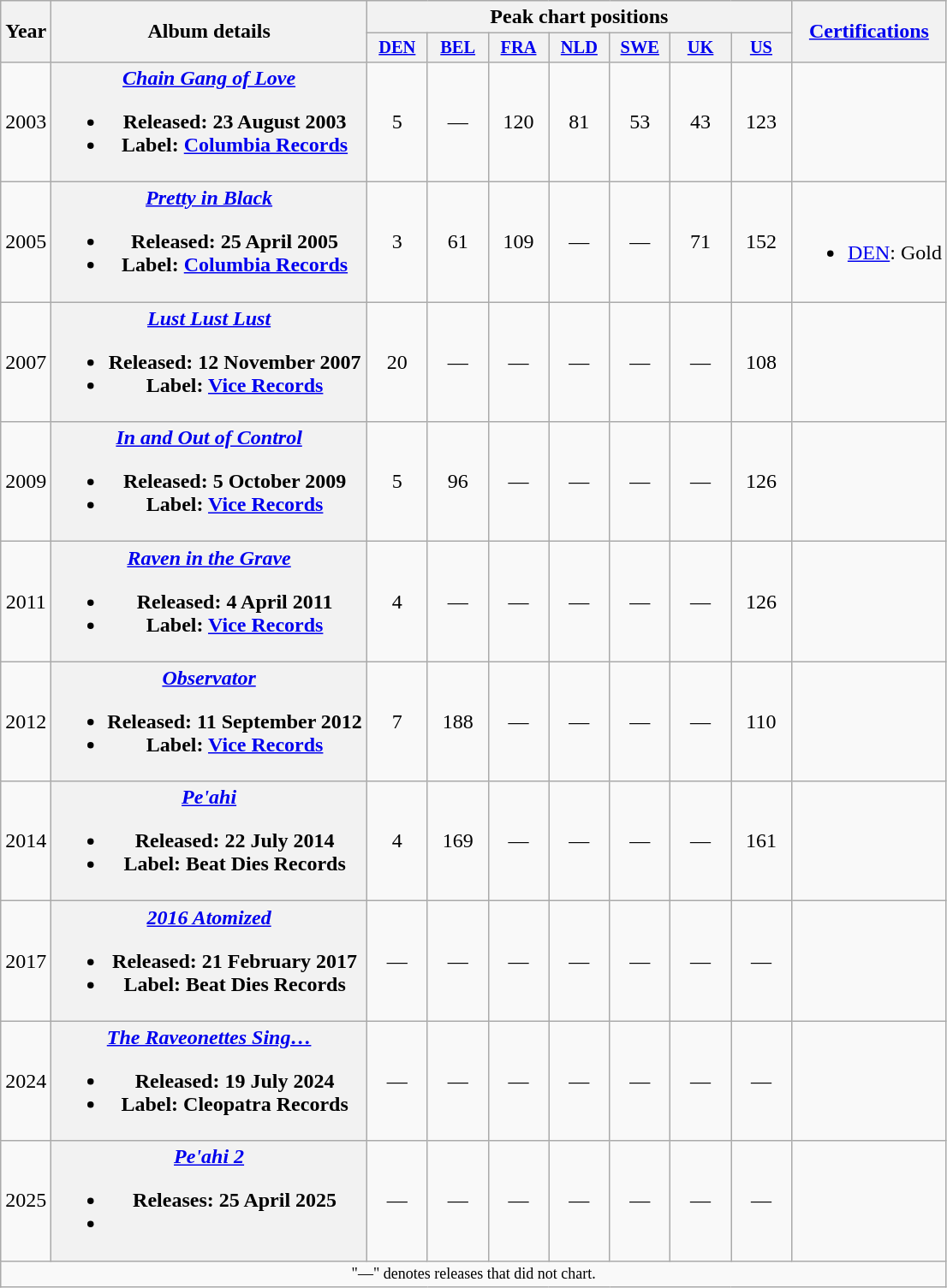<table class="wikitable plainrowheaders" style="text-align:center;">
<tr>
<th scope="col" rowspan="2">Year</th>
<th scope="col" rowspan="2">Album details</th>
<th scope="col" colspan="7">Peak chart positions</th>
<th scope="col" rowspan="2"><a href='#'>Certifications</a></th>
</tr>
<tr>
<th scope="col" style="width:3em;font-size:85%;"><a href='#'>DEN</a><br></th>
<th scope="col" style="width:3em;font-size:85%;"><a href='#'>BEL</a><br></th>
<th scope="col" style="width:3em;font-size:85%;"><a href='#'>FRA</a><br></th>
<th scope="col" style="width:3em;font-size:85%;"><a href='#'>NLD</a><br></th>
<th scope="col" style="width:3em;font-size:85%;"><a href='#'>SWE</a><br></th>
<th scope="col" style="width:3em;font-size:85%;"><a href='#'>UK</a><br></th>
<th scope="col" style="width:3em;font-size:85%;"><a href='#'>US</a><br></th>
</tr>
<tr>
<td>2003</td>
<th scope="row"><em><a href='#'>Chain Gang of Love</a></em><br><ul><li>Released: 23 August 2003</li><li>Label: <a href='#'>Columbia Records</a></li></ul></th>
<td style="text-align:center;">5</td>
<td style="text-align:center;">—</td>
<td style="text-align:center;">120</td>
<td style="text-align:center;">81</td>
<td style="text-align:center;">53</td>
<td style="text-align:center;">43</td>
<td style="text-align:center;">123</td>
<td></td>
</tr>
<tr>
<td>2005</td>
<th scope="row"><em><a href='#'>Pretty in Black</a></em><br><ul><li>Released: 25 April 2005</li><li>Label: <a href='#'>Columbia Records</a></li></ul></th>
<td style="text-align:center;">3</td>
<td style="text-align:center;">61</td>
<td style="text-align:center;">109</td>
<td style="text-align:center;">—</td>
<td style="text-align:center;">—</td>
<td style="text-align:center;">71</td>
<td style="text-align:center;">152</td>
<td><br><ul><li><a href='#'>DEN</a>: Gold</li></ul></td>
</tr>
<tr>
<td>2007</td>
<th scope="row"><em><a href='#'>Lust Lust Lust</a></em><br><ul><li>Released: 12 November 2007</li><li>Label: <a href='#'>Vice Records</a></li></ul></th>
<td style="text-align:center;">20</td>
<td style="text-align:center;">—</td>
<td style="text-align:center;">—</td>
<td style="text-align:center;">—</td>
<td style="text-align:center;">—</td>
<td style="text-align:center;">—</td>
<td style="text-align:center;">108</td>
<td></td>
</tr>
<tr>
<td>2009</td>
<th scope="row"><em><a href='#'>In and Out of Control</a></em><br><ul><li>Released: 5 October 2009</li><li>Label: <a href='#'>Vice Records</a></li></ul></th>
<td style="text-align:center;">5</td>
<td style="text-align:center;">96</td>
<td style="text-align:center;">—</td>
<td style="text-align:center;">—</td>
<td style="text-align:center;">—</td>
<td style="text-align:center;">—</td>
<td style="text-align:center;">126</td>
<td></td>
</tr>
<tr>
<td>2011</td>
<th scope="row"><em><a href='#'>Raven in the Grave</a></em><br><ul><li>Released: 4 April 2011</li><li>Label: <a href='#'>Vice Records</a></li></ul></th>
<td style="text-align:center;">4</td>
<td style="text-align:center;">—</td>
<td style="text-align:center;">—</td>
<td style="text-align:center;">—</td>
<td style="text-align:center;">—</td>
<td style="text-align:center;">—</td>
<td style="text-align:center;">126</td>
<td></td>
</tr>
<tr>
<td>2012</td>
<th scope="row"><em><a href='#'>Observator</a></em><br><ul><li>Released: 11 September 2012</li><li>Label: <a href='#'>Vice Records</a></li></ul></th>
<td style="text-align:center;">7</td>
<td style="text-align:center;">188</td>
<td style="text-align:center;">—</td>
<td style="text-align:center;">—</td>
<td style="text-align:center;">—</td>
<td style="text-align:center;">—</td>
<td style="text-align:center;">110</td>
<td></td>
</tr>
<tr>
<td>2014</td>
<th scope="row"><em><a href='#'>Pe'ahi</a></em><br><ul><li>Released: 22 July 2014</li><li>Label: Beat Dies Records</li></ul></th>
<td style="text-align:center;">4</td>
<td style="text-align:center;">169</td>
<td style="text-align:center;">—</td>
<td style="text-align:center;">—</td>
<td style="text-align:center;">—</td>
<td style="text-align:center;">—</td>
<td style="text-align:center;">161</td>
<td></td>
</tr>
<tr>
<td>2017</td>
<th scope="row"><em><a href='#'>2016 Atomized</a></em><br><ul><li>Released: 21 February 2017</li><li>Label: Beat Dies Records</li></ul></th>
<td style="text-align:center;">—</td>
<td style="text-align:center;">—</td>
<td style="text-align:center;">—</td>
<td style="text-align:center;">—</td>
<td style="text-align:center;">—</td>
<td style="text-align:center;">—</td>
<td style="text-align:center;">—</td>
<td></td>
</tr>
<tr>
<td>2024</td>
<th scope="row"><em><a href='#'>The Raveonettes Sing…</a></em><br><ul><li>Released: 19 July 2024</li><li>Label: Cleopatra Records</li></ul></th>
<td style="text-align:center;">—</td>
<td style="text-align:center;">—</td>
<td style="text-align:center;">—</td>
<td style="text-align:center;">—</td>
<td style="text-align:center;">—</td>
<td style="text-align:center;">—</td>
<td style="text-align:center;">—</td>
<td></td>
</tr>
<tr>
<td>2025</td>
<th scope="row"><em><a href='#'>Pe'ahi 2</a></em><br><ul><li>Releases: 25 April 2025</li><li></li></ul></th>
<td style="text-align:center;">—</td>
<td style="text-align:center;">—</td>
<td style="text-align:center;">—</td>
<td style="text-align:center;">—</td>
<td style="text-align:center;">—</td>
<td style="text-align:center;">—</td>
<td style="text-align:center;">—</td>
<td></td>
</tr>
<tr>
<td colspan="10" style="font-size:9pt">"—" denotes releases that did not chart.</td>
</tr>
</table>
